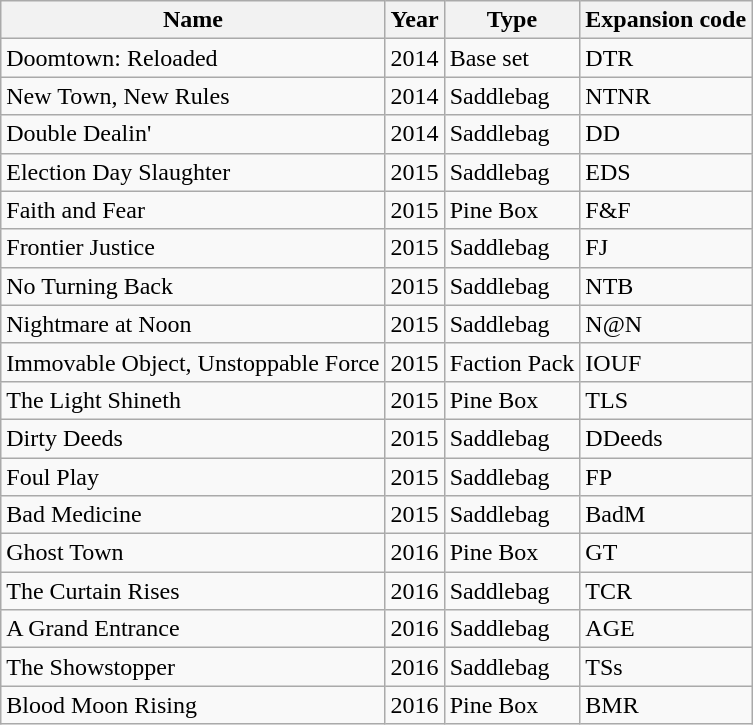<table class="wikitable">
<tr>
<th>Name</th>
<th>Year</th>
<th>Type</th>
<th>Expansion code</th>
</tr>
<tr>
<td>Doomtown: Reloaded</td>
<td>2014</td>
<td>Base set</td>
<td>DTR</td>
</tr>
<tr>
<td>New Town, New Rules</td>
<td>2014</td>
<td>Saddlebag</td>
<td>NTNR</td>
</tr>
<tr>
<td>Double Dealin'</td>
<td>2014</td>
<td>Saddlebag</td>
<td>DD</td>
</tr>
<tr>
<td>Election Day Slaughter</td>
<td>2015</td>
<td>Saddlebag</td>
<td>EDS</td>
</tr>
<tr>
<td>Faith and Fear</td>
<td>2015</td>
<td>Pine Box</td>
<td>F&F</td>
</tr>
<tr>
<td>Frontier Justice</td>
<td>2015</td>
<td>Saddlebag</td>
<td>FJ</td>
</tr>
<tr>
<td>No Turning Back</td>
<td>2015</td>
<td>Saddlebag</td>
<td>NTB</td>
</tr>
<tr>
<td>Nightmare at Noon</td>
<td>2015</td>
<td>Saddlebag</td>
<td>N@N</td>
</tr>
<tr>
<td>Immovable Object, Unstoppable Force</td>
<td>2015</td>
<td>Faction Pack</td>
<td>IOUF</td>
</tr>
<tr>
<td>The Light Shineth</td>
<td>2015</td>
<td>Pine Box</td>
<td>TLS</td>
</tr>
<tr>
<td>Dirty Deeds</td>
<td>2015</td>
<td>Saddlebag</td>
<td>DDeeds</td>
</tr>
<tr>
<td>Foul Play</td>
<td>2015</td>
<td>Saddlebag</td>
<td>FP</td>
</tr>
<tr>
<td>Bad Medicine</td>
<td>2015</td>
<td>Saddlebag</td>
<td>BadM</td>
</tr>
<tr>
<td>Ghost Town</td>
<td>2016</td>
<td>Pine Box</td>
<td>GT</td>
</tr>
<tr>
<td>The Curtain Rises</td>
<td>2016</td>
<td>Saddlebag</td>
<td>TCR</td>
</tr>
<tr>
<td>A Grand Entrance</td>
<td>2016</td>
<td>Saddlebag</td>
<td>AGE</td>
</tr>
<tr>
<td>The Showstopper</td>
<td>2016</td>
<td>Saddlebag</td>
<td>TSs</td>
</tr>
<tr>
<td>Blood Moon Rising</td>
<td>2016</td>
<td>Pine Box</td>
<td>BMR</td>
</tr>
</table>
